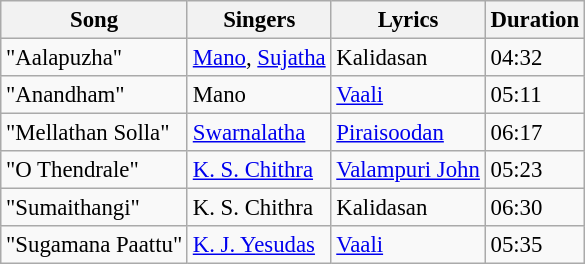<table class="wikitable" style="font-size:95%;">
<tr>
<th>Song</th>
<th>Singers</th>
<th>Lyrics</th>
<th>Duration</th>
</tr>
<tr>
<td>"Aalapuzha"</td>
<td><a href='#'>Mano</a>, <a href='#'>Sujatha</a></td>
<td>Kalidasan</td>
<td>04:32</td>
</tr>
<tr>
<td>"Anandham"</td>
<td>Mano</td>
<td><a href='#'>Vaali</a></td>
<td>05:11</td>
</tr>
<tr>
<td>"Mellathan Solla"</td>
<td><a href='#'>Swarnalatha</a></td>
<td><a href='#'>Piraisoodan</a></td>
<td>06:17</td>
</tr>
<tr>
<td>"O Thendrale"</td>
<td><a href='#'>K. S. Chithra</a></td>
<td><a href='#'>Valampuri John</a></td>
<td>05:23</td>
</tr>
<tr>
<td>"Sumaithangi"</td>
<td>K. S. Chithra</td>
<td>Kalidasan</td>
<td>06:30</td>
</tr>
<tr>
<td>"Sugamana Paattu"</td>
<td><a href='#'>K. J. Yesudas</a></td>
<td><a href='#'>Vaali</a></td>
<td>05:35</td>
</tr>
</table>
